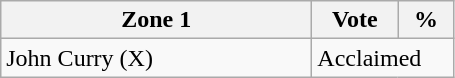<table class="wikitable">
<tr>
<th bgcolor="#DDDDFF" width="200px">Zone 1</th>
<th bgcolor="#DDDDFF" width="50px">Vote</th>
<th bgcolor="#DDDDFF" width="30px">%</th>
</tr>
<tr>
<td>John Curry (X)</td>
<td colspan="2">Acclaimed</td>
</tr>
</table>
